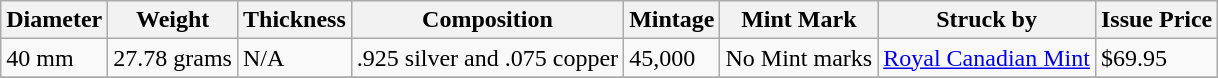<table class="wikitable">
<tr>
<th>Diameter</th>
<th>Weight</th>
<th>Thickness</th>
<th>Composition</th>
<th>Mintage</th>
<th>Mint Mark</th>
<th>Struck by</th>
<th>Issue Price</th>
</tr>
<tr>
<td>40 mm</td>
<td>27.78 grams</td>
<td>N/A</td>
<td>.925 silver and .075 copper</td>
<td>45,000</td>
<td>No Mint marks</td>
<td><a href='#'>Royal Canadian Mint</a></td>
<td>$69.95</td>
</tr>
<tr>
</tr>
</table>
